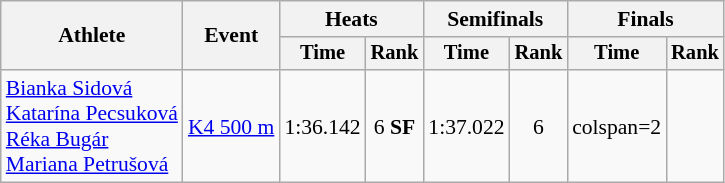<table class="wikitable" style="font-size:90%">
<tr>
<th rowspan="2">Athlete</th>
<th rowspan="2">Event</th>
<th colspan=2>Heats</th>
<th colspan=2>Semifinals</th>
<th colspan=2>Finals</th>
</tr>
<tr style="font-size:95%">
<th>Time</th>
<th>Rank</th>
<th>Time</th>
<th>Rank</th>
<th>Time</th>
<th>Rank</th>
</tr>
<tr align=center>
<td align=left><a href='#'>Bianka Sidová</a><br><a href='#'>Katarína Pecsuková</a><br><a href='#'>Réka Bugár</a><br><a href='#'>Mariana Petrušová</a></td>
<td align=left><a href='#'>K4 500 m</a></td>
<td>1:36.142</td>
<td>6 <strong>SF</strong></td>
<td>1:37.022</td>
<td>6</td>
<td>colspan=2 </td>
</tr>
</table>
